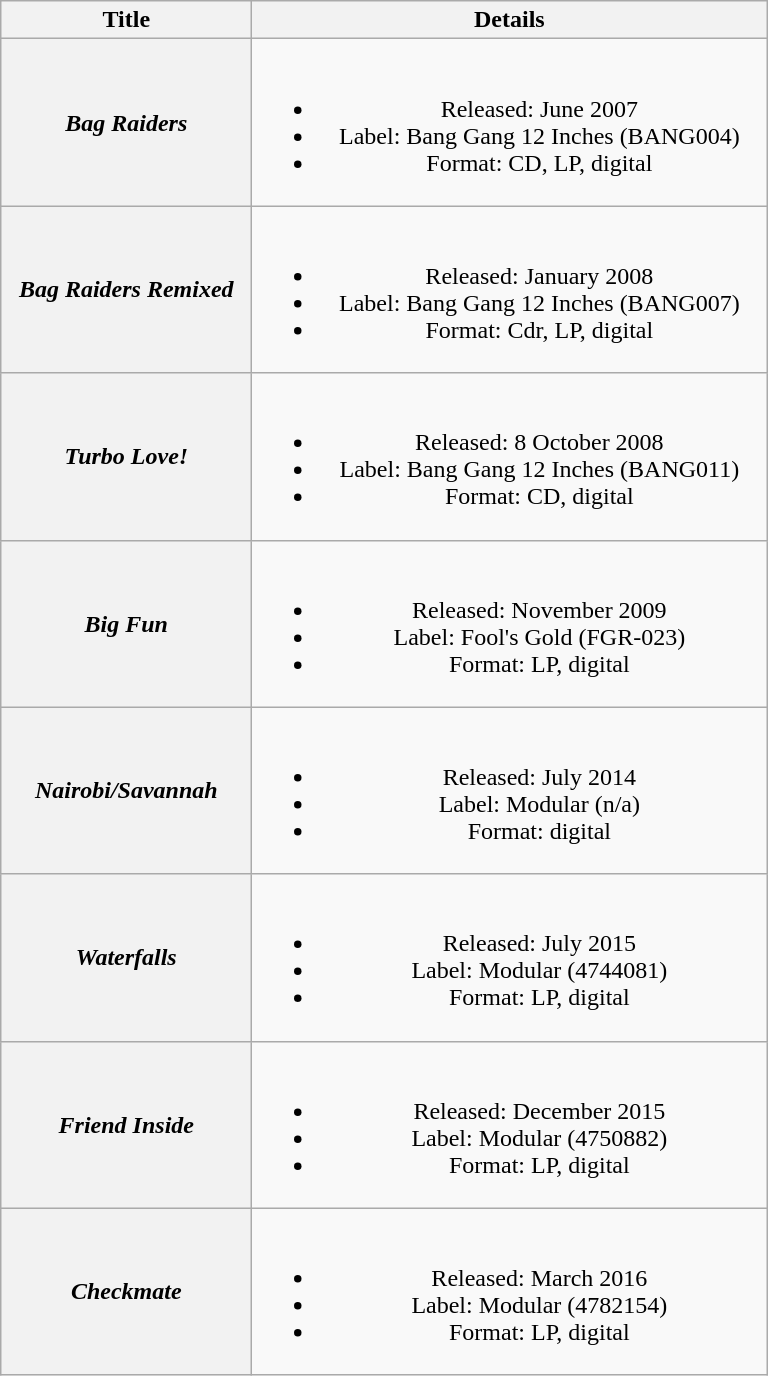<table class="wikitable plainrowheaders" style="text-align:center;">
<tr>
<th scope="col" style="width:10em;">Title</th>
<th scope="col" style="width:21em;">Details</th>
</tr>
<tr>
<th scope="row"><em>Bag Raiders</em></th>
<td><br><ul><li>Released: June 2007 </li><li>Label: Bang Gang 12 Inches (BANG004)</li><li>Format: CD, LP, digital</li></ul></td>
</tr>
<tr>
<th scope="row"><em>Bag Raiders Remixed</em></th>
<td><br><ul><li>Released: January 2008 </li><li>Label: Bang Gang 12 Inches (BANG007)</li><li>Format: Cdr, LP, digital</li></ul></td>
</tr>
<tr>
<th scope="row"><em>Turbo Love!</em></th>
<td><br><ul><li>Released: 8 October 2008 </li><li>Label: Bang Gang 12 Inches (BANG011)</li><li>Format: CD, digital</li></ul></td>
</tr>
<tr>
<th scope="row"><em>Big Fun</em></th>
<td><br><ul><li>Released: November 2009 </li><li>Label: Fool's Gold (FGR-023)</li><li>Format: LP, digital</li></ul></td>
</tr>
<tr>
<th scope="row"><em>Nairobi/Savannah</em></th>
<td><br><ul><li>Released: July 2014</li><li>Label: Modular (n/a)</li><li>Format: digital</li></ul></td>
</tr>
<tr>
<th scope="row"><em>Waterfalls</em></th>
<td><br><ul><li>Released: July 2015</li><li>Label: Modular (4744081)</li><li>Format: LP, digital</li></ul></td>
</tr>
<tr>
<th scope="row"><em>Friend Inside</em></th>
<td><br><ul><li>Released: December 2015</li><li>Label: Modular (4750882)</li><li>Format: LP, digital</li></ul></td>
</tr>
<tr>
<th scope="row"><em>Checkmate</em></th>
<td><br><ul><li>Released: March 2016</li><li>Label: Modular (4782154)</li><li>Format: LP, digital</li></ul></td>
</tr>
</table>
